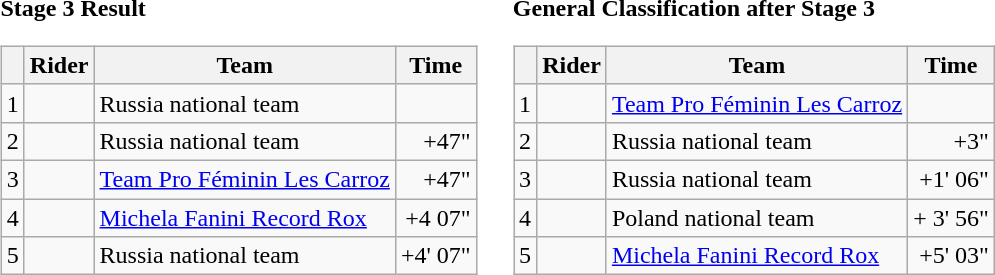<table>
<tr>
<td><strong>Stage 3 Result</strong><br><table class="wikitable">
<tr>
<th></th>
<th>Rider</th>
<th>Team</th>
<th>Time</th>
</tr>
<tr>
<td>1</td>
<td><strong></strong></td>
<td>Russia national team</td>
<td align=right></td>
</tr>
<tr>
<td>2</td>
<td></td>
<td>Russia national team</td>
<td align=right>+47"</td>
</tr>
<tr>
<td>3</td>
<td></td>
<td><a href='#'>Team Pro Féminin Les Carroz</a></td>
<td align=right>+47"</td>
</tr>
<tr>
<td>4</td>
<td></td>
<td><a href='#'>Michela Fanini Record Rox</a></td>
<td align=right>+4 07"</td>
</tr>
<tr>
<td>5</td>
<td></td>
<td>Russia national team</td>
<td align=right>+4' 07"</td>
</tr>
</table>
</td>
<td></td>
<td><strong>General Classification after Stage 3</strong><br><table class="wikitable">
<tr>
<th></th>
<th>Rider</th>
<th>Team</th>
<th>Time</th>
</tr>
<tr>
<td>1</td>
<td><strong></strong></td>
<td><a href='#'>Team Pro Féminin Les Carroz</a></td>
<td align=right></td>
</tr>
<tr>
<td>2</td>
<td></td>
<td>Russia national team</td>
<td align=right>+3"</td>
</tr>
<tr>
<td>3</td>
<td></td>
<td>Russia national team</td>
<td align=right>+1' 06"</td>
</tr>
<tr>
<td>4</td>
<td></td>
<td>Poland national team</td>
<td align=right>+ 3' 56"</td>
</tr>
<tr>
<td>5</td>
<td></td>
<td><a href='#'>Michela Fanini Record Rox</a></td>
<td align=right>+5' 03"</td>
</tr>
</table>
</td>
</tr>
</table>
